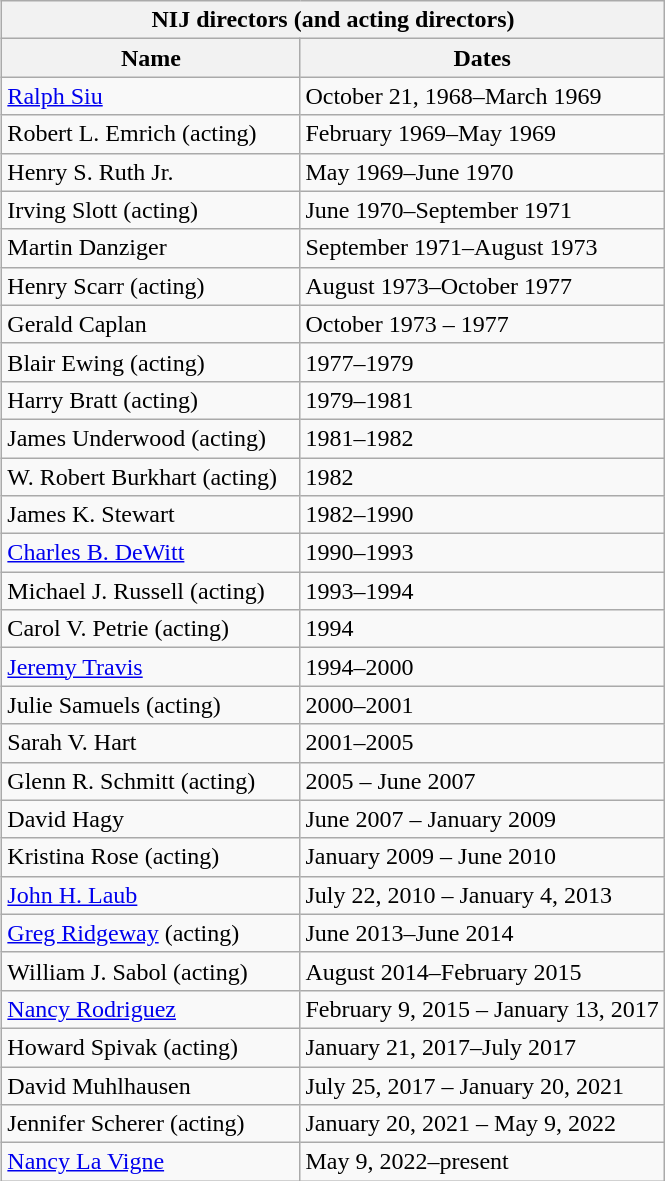<table class="wikitable" style="float:right;">
<tr>
<th colspan="2" style="text-align:center;">NIJ directors (and acting directors)</th>
</tr>
<tr>
<th style="width:45%;">Name</th>
<th style="width:55%;">Dates</th>
</tr>
<tr>
<td><a href='#'>Ralph Siu</a></td>
<td>October 21, 1968–March 1969</td>
</tr>
<tr>
<td>Robert L. Emrich (acting)</td>
<td>February 1969–May 1969</td>
</tr>
<tr>
<td>Henry S. Ruth Jr.</td>
<td>May 1969–June 1970</td>
</tr>
<tr>
<td>Irving Slott (acting)</td>
<td>June 1970–September 1971</td>
</tr>
<tr>
<td>Martin Danziger</td>
<td>September 1971–August 1973</td>
</tr>
<tr>
<td>Henry Scarr (acting)</td>
<td>August 1973–October 1977</td>
</tr>
<tr>
<td>Gerald Caplan</td>
<td>October 1973 – 1977</td>
</tr>
<tr>
<td>Blair Ewing (acting)</td>
<td>1977–1979</td>
</tr>
<tr>
<td>Harry Bratt (acting)</td>
<td>1979–1981</td>
</tr>
<tr>
<td>James Underwood (acting)</td>
<td>1981–1982</td>
</tr>
<tr>
<td>W. Robert Burkhart (acting)</td>
<td>1982</td>
</tr>
<tr>
<td>James K. Stewart</td>
<td>1982–1990</td>
</tr>
<tr>
<td><a href='#'>Charles B. DeWitt</a></td>
<td>1990–1993</td>
</tr>
<tr>
<td>Michael J. Russell (acting)</td>
<td>1993–1994</td>
</tr>
<tr>
<td>Carol V. Petrie (acting)</td>
<td>1994</td>
</tr>
<tr>
<td><a href='#'>Jeremy Travis</a></td>
<td>1994–2000</td>
</tr>
<tr>
<td>Julie Samuels (acting)</td>
<td>2000–2001</td>
</tr>
<tr>
<td>Sarah V. Hart</td>
<td>2001–2005</td>
</tr>
<tr>
<td>Glenn R. Schmitt (acting)</td>
<td>2005 – June 2007</td>
</tr>
<tr>
<td>David Hagy</td>
<td>June 2007 – January 2009</td>
</tr>
<tr>
<td>Kristina Rose (acting)</td>
<td>January 2009 – June 2010</td>
</tr>
<tr>
<td><a href='#'>John H. Laub</a></td>
<td>July 22, 2010 – January 4, 2013</td>
</tr>
<tr>
<td><a href='#'>Greg Ridgeway</a> (acting)</td>
<td>June 2013–June 2014</td>
</tr>
<tr>
<td>William J. Sabol (acting)</td>
<td>August 2014–February 2015</td>
</tr>
<tr>
<td><a href='#'>Nancy Rodriguez</a></td>
<td>February 9, 2015 – January 13, 2017</td>
</tr>
<tr>
<td>Howard Spivak (acting)</td>
<td>January 21, 2017–July 2017</td>
</tr>
<tr>
<td>David Muhlhausen</td>
<td>July 25, 2017 – January 20, 2021</td>
</tr>
<tr>
<td>Jennifer Scherer (acting)</td>
<td>January 20, 2021 – May 9, 2022</td>
</tr>
<tr>
<td><a href='#'>Nancy La Vigne</a></td>
<td>May 9, 2022–present</td>
</tr>
</table>
